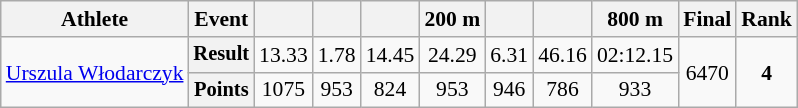<table class="wikitable" style="font-size:90%">
<tr>
<th>Athlete</th>
<th>Event</th>
<th></th>
<th></th>
<th></th>
<th>200 m</th>
<th></th>
<th></th>
<th>800 m</th>
<th>Final</th>
<th>Rank</th>
</tr>
<tr align=center>
<td align=left rowspan=2><a href='#'>Urszula Włodarczyk</a></td>
<th style="font-size:95%">Result</th>
<td>13.33</td>
<td>1.78</td>
<td>14.45</td>
<td>24.29</td>
<td>6.31</td>
<td>46.16</td>
<td>02:12.15</td>
<td rowspan=2>6470</td>
<td rowspan=2><strong>4</strong></td>
</tr>
<tr align=center>
<th style="font-size:95%">Points</th>
<td>1075</td>
<td>953</td>
<td>824</td>
<td>953</td>
<td>946</td>
<td>786</td>
<td>933</td>
</tr>
</table>
